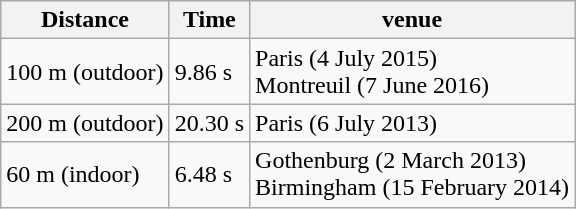<table class="wikitable">
<tr>
<th>Distance</th>
<th>Time</th>
<th>venue</th>
</tr>
<tr>
<td>100 m (outdoor)</td>
<td>9.86 s</td>
<td>Paris (4 July 2015)<br> Montreuil (7 June 2016)</td>
</tr>
<tr>
<td>200 m (outdoor)</td>
<td>20.30 s</td>
<td>Paris (6 July 2013)</td>
</tr>
<tr>
<td>60 m (indoor)</td>
<td>6.48 s</td>
<td>Gothenburg (2 March 2013)<br>Birmingham (15 February 2014)</td>
</tr>
</table>
